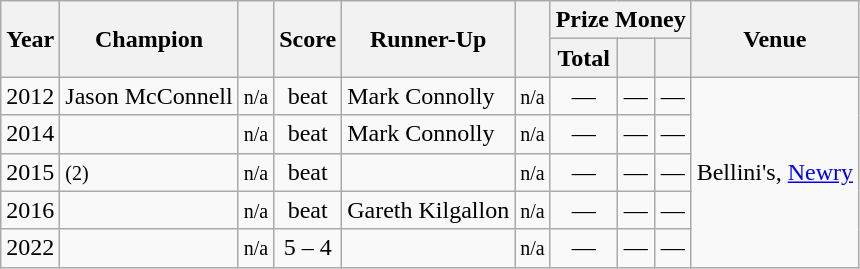<table class="wikitable sortable">
<tr>
<th rowspan=2>Year</th>
<th rowspan=2>Champion</th>
<th rowspan=2></th>
<th rowspan=2>Score</th>
<th rowspan=2>Runner-Up</th>
<th rowspan=2></th>
<th colspan=3>Prize Money</th>
<th rowspan=2>Venue</th>
</tr>
<tr>
<th>Total</th>
<th></th>
<th></th>
</tr>
<tr>
<td>2012</td>
<td> Jason McConnell</td>
<td align=center><small><span>n/a</span></small></td>
<td align=center>beat</td>
<td> Mark Connolly</td>
<td align=center><small><span>n/a</span></small></td>
<td align=center>—</td>
<td align=center>—</td>
<td align=center>—</td>
<td rowspan=5>Bellini's, <a href='#'>Newry</a></td>
</tr>
<tr>
<td>2014</td>
<td></td>
<td align=center><small><span>n/a</span></small></td>
<td align=center>beat</td>
<td> Mark Connolly</td>
<td align=center><small><span>n/a</span></small></td>
<td align=center>—</td>
<td align=center>—</td>
<td align=center>—</td>
</tr>
<tr>
<td>2015</td>
<td> <small>(2)</small></td>
<td align=center><small><span>n/a</span></small></td>
<td align=center>beat</td>
<td></td>
<td align=center><small><span>n/a</span></small></td>
<td align=center>—</td>
<td align=center>—</td>
<td align=center>—</td>
</tr>
<tr>
<td>2016</td>
<td></td>
<td align=center><small><span>n/a</span></small></td>
<td align=center>beat</td>
<td> Gareth Kilgallon</td>
<td align=center><small><span>n/a</span></small></td>
<td align=center>—</td>
<td align=center>—</td>
<td align=center>—</td>
</tr>
<tr>
<td>2022</td>
<td></td>
<td align=center><small><span>n/a</span></small></td>
<td align=center>5 – 4</td>
<td></td>
<td align=center><small><span>n/a</span></small></td>
<td align=center>—</td>
<td align=center>—</td>
<td align=center>—</td>
</tr>
</table>
